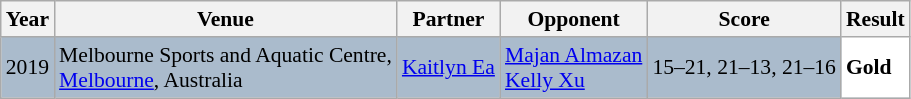<table class="sortable wikitable" style="font-size: 90%;">
<tr>
<th>Year</th>
<th>Venue</th>
<th>Partner</th>
<th>Opponent</th>
<th>Score</th>
<th>Result</th>
</tr>
<tr style="background:#AABBCC">
<td align="center">2019</td>
<td align="left">Melbourne Sports and Aquatic Centre,<br><a href='#'>Melbourne</a>, Australia</td>
<td align="left"> <a href='#'>Kaitlyn Ea</a></td>
<td align="left"> <a href='#'>Majan Almazan</a><br> <a href='#'>Kelly Xu</a></td>
<td align="left">15–21, 21–13, 21–16</td>
<td style="text-align:left; background:white"> <strong>Gold</strong></td>
</tr>
</table>
